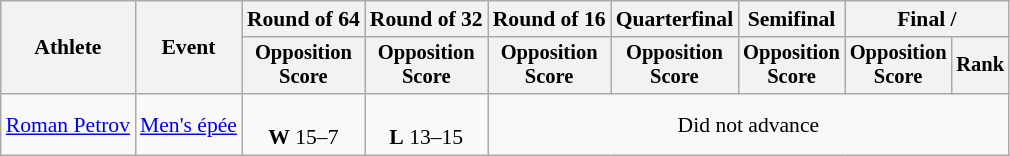<table class="wikitable" style="font-size:90%">
<tr>
<th rowspan="2">Athlete</th>
<th rowspan="2">Event</th>
<th>Round of 64</th>
<th>Round of 32</th>
<th>Round of 16</th>
<th>Quarterfinal</th>
<th>Semifinal</th>
<th colspan=2>Final / </th>
</tr>
<tr style="font-size:95%">
<th>Opposition <br> Score</th>
<th>Opposition <br> Score</th>
<th>Opposition <br> Score</th>
<th>Opposition <br> Score</th>
<th>Opposition <br> Score</th>
<th>Opposition <br> Score</th>
<th>Rank</th>
</tr>
<tr align=center>
<td align=left><a href='#'>Roman Petrov</a></td>
<td align=left><a href='#'>Men's épée</a></td>
<td><br><strong>W</strong> 15–7</td>
<td><br><strong>L</strong> 13–15</td>
<td colspan=5>Did not advance</td>
</tr>
</table>
